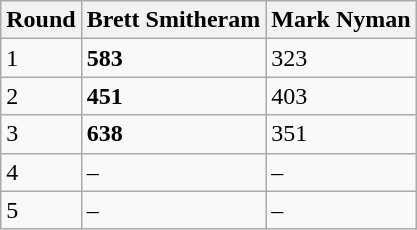<table class="wikitable">
<tr>
<th>Round</th>
<th>Brett Smitheram</th>
<th>Mark Nyman</th>
</tr>
<tr>
<td>1</td>
<td><strong>583</strong></td>
<td>323</td>
</tr>
<tr>
<td>2</td>
<td><strong>451</strong></td>
<td>403</td>
</tr>
<tr>
<td>3</td>
<td><strong>638</strong></td>
<td>351</td>
</tr>
<tr>
<td>4</td>
<td>–</td>
<td>–</td>
</tr>
<tr>
<td>5</td>
<td>–</td>
<td>–</td>
</tr>
</table>
